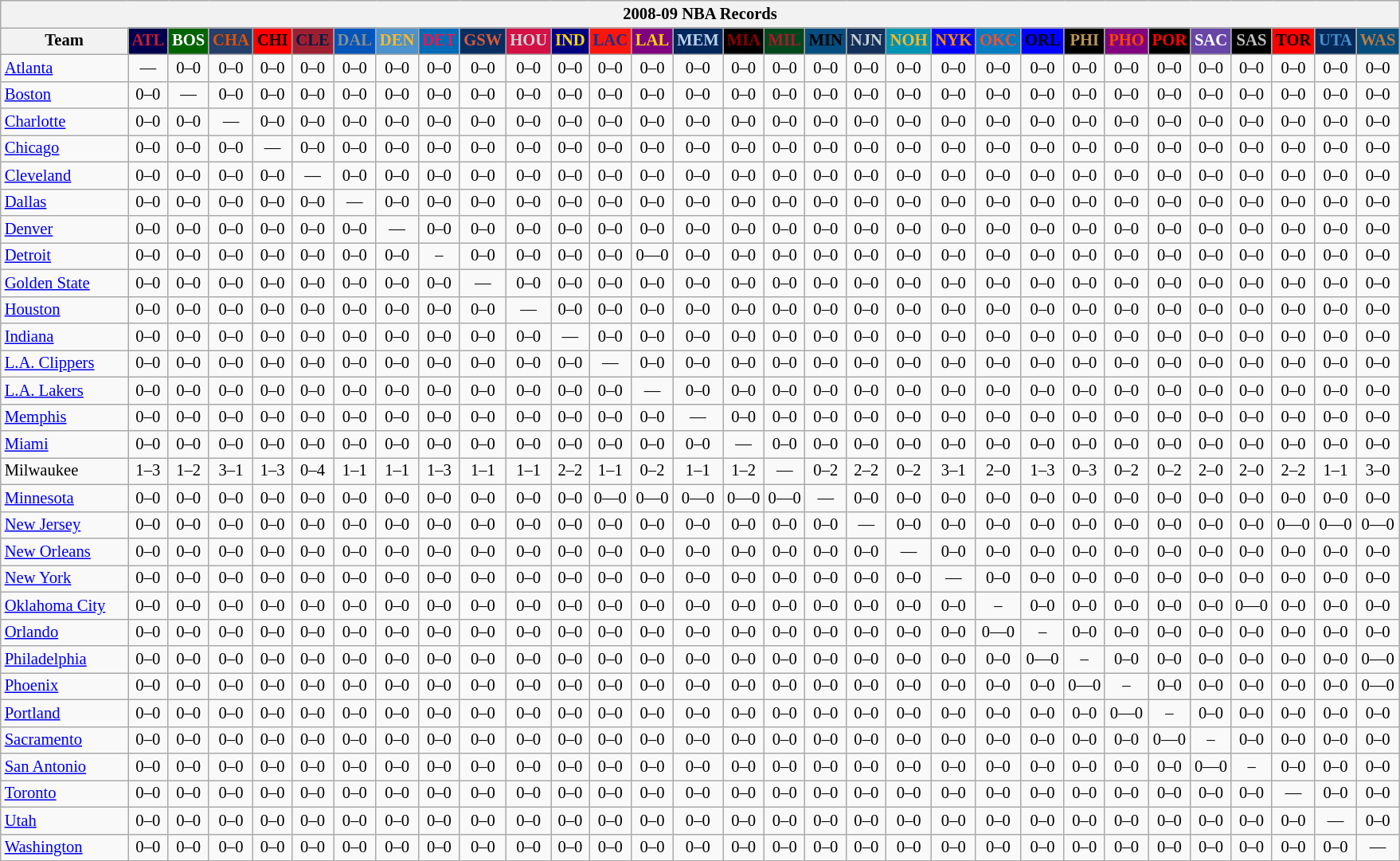<table class="wikitable" style="font-size:86%; text-align:center;">
<tr>
<th colspan=31>2008-09 NBA Records</th>
</tr>
<tr>
<th width=100>Team</th>
<th style="background:#00004d;color:#C41E3a;width=35">ATL</th>
<th style="background:#006400;color:#FFFFFF;width=35">BOS</th>
<th style="background:#253E6A;color:#DF5106;width=35">CHA</th>
<th style="background:#FF0000;color:#000000;width=35">CHI</th>
<th style="background:#9F1F32;color:#001D43;width=35">CLE</th>
<th style="background:#0055BA;color:#898D8F;width=35">DAL</th>
<th style="background:#4C92CC;color:#FDB827;width=35">DEN</th>
<th style="background:#006BB7;color:#ED164B;width=35">DET</th>
<th style="background:#072E63;color:#DC5A34;width=35">GSW</th>
<th style="background:#D31145;color:#CBD4D8;width=35">HOU</th>
<th style="background:#000080;color:#FFD700;width=35">IND</th>
<th style="background:#F9160D;color:#1A2E8B;width=35">LAC</th>
<th style="background:#800080;color:#FFD700;width=35">LAL</th>
<th style="background:#00265B;color:#BAD1EB;width=35">MEM</th>
<th style="background:#000000;color:#8B0000;width=35">MIA</th>
<th style="background:#00471B;color:#AC1A2F;width=35">MIL</th>
<th style="background:#044D80;color:#000000;width=35">MIN</th>
<th style="background:#12305B;color:#C4CED4;width=35">NJN</th>
<th style="background:#0093B1;color:#FDB827;width=35">NOH</th>
<th style="background:#0000FF;color:#FF8C00;width=35">NYK</th>
<th style="background:#007DC3;color:#F05033;width=35">OKC</th>
<th style="background:#0000FF;color:#000000;width=35">ORL</th>
<th style="background:#000000;color:#BB9754;width=35">PHI</th>
<th style="background:#800080;color:#FF4500;width=35">PHO</th>
<th style="background:#000000;color:#FF0000;width=35">POR</th>
<th style="background:#6846A8;color:#FFFFFF;width=35">SAC</th>
<th style="background:#000000;color:#C0C0C0;width=35">SAS</th>
<th style="background:#FF0000;color:#000000;width=35">TOR</th>
<th style="background:#042A5C;color:#4C8ECC;width=35">UTA</th>
<th style="background:#044D7D;color:#BC7A44;width=35">WAS</th>
</tr>
<tr>
<td style="text-align:left;"><a href='#'>Atlanta</a></td>
<td>—</td>
<td>0–0</td>
<td>0–0</td>
<td>0–0</td>
<td>0–0</td>
<td>0–0</td>
<td>0–0</td>
<td>0–0</td>
<td>0–0</td>
<td>0–0</td>
<td>0–0</td>
<td>0–0</td>
<td>0–0</td>
<td>0–0</td>
<td>0–0</td>
<td>0–0</td>
<td>0–0</td>
<td>0–0</td>
<td>0–0</td>
<td>0–0</td>
<td>0–0</td>
<td>0–0</td>
<td>0–0</td>
<td>0–0</td>
<td>0–0</td>
<td>0–0</td>
<td>0–0</td>
<td>0–0</td>
<td>0–0</td>
<td>0–0</td>
</tr>
<tr>
<td style="text-align:left;"><a href='#'>Boston</a></td>
<td>0–0</td>
<td>—</td>
<td>0–0</td>
<td>0–0</td>
<td>0–0</td>
<td>0–0</td>
<td>0–0</td>
<td>0–0</td>
<td>0–0</td>
<td>0–0</td>
<td>0–0</td>
<td>0–0</td>
<td>0–0</td>
<td>0–0</td>
<td>0–0</td>
<td>0–0</td>
<td>0–0</td>
<td>0–0</td>
<td>0–0</td>
<td>0–0</td>
<td>0–0</td>
<td>0–0</td>
<td>0–0</td>
<td>0–0</td>
<td>0–0</td>
<td>0–0</td>
<td>0–0</td>
<td>0–0</td>
<td>0–0</td>
<td>0–0</td>
</tr>
<tr>
<td style="text-align:left;"><a href='#'>Charlotte</a></td>
<td>0–0</td>
<td>0–0</td>
<td>—</td>
<td>0–0</td>
<td>0–0</td>
<td>0–0</td>
<td>0–0</td>
<td>0–0</td>
<td>0–0</td>
<td>0–0</td>
<td>0–0</td>
<td>0–0</td>
<td>0–0</td>
<td>0–0</td>
<td>0–0</td>
<td>0–0</td>
<td>0–0</td>
<td>0–0</td>
<td>0–0</td>
<td>0–0</td>
<td>0–0</td>
<td>0–0</td>
<td>0–0</td>
<td>0–0</td>
<td>0–0</td>
<td>0–0</td>
<td>0–0</td>
<td>0–0</td>
<td>0–0</td>
<td>0–0</td>
</tr>
<tr>
<td style="text-align:left;"><a href='#'>Chicago</a></td>
<td>0–0</td>
<td>0–0</td>
<td>0–0</td>
<td>—</td>
<td>0–0</td>
<td>0–0</td>
<td>0–0</td>
<td>0–0</td>
<td>0–0</td>
<td>0–0</td>
<td>0–0</td>
<td>0–0</td>
<td>0–0</td>
<td>0–0</td>
<td>0–0</td>
<td>0–0</td>
<td>0–0</td>
<td>0–0</td>
<td>0–0</td>
<td>0–0</td>
<td>0–0</td>
<td>0–0</td>
<td>0–0</td>
<td>0–0</td>
<td>0–0</td>
<td>0–0</td>
<td>0–0</td>
<td>0–0</td>
<td>0–0</td>
<td>0–0</td>
</tr>
<tr>
<td style="text-align:left;"><a href='#'>Cleveland</a></td>
<td>0–0</td>
<td>0–0</td>
<td>0–0</td>
<td>0–0</td>
<td>—</td>
<td>0–0</td>
<td>0–0</td>
<td>0–0</td>
<td>0–0</td>
<td>0–0</td>
<td>0–0</td>
<td>0–0</td>
<td>0–0</td>
<td>0–0</td>
<td>0–0</td>
<td>0–0</td>
<td>0–0</td>
<td>0–0</td>
<td>0–0</td>
<td>0–0</td>
<td>0–0</td>
<td>0–0</td>
<td>0–0</td>
<td>0–0</td>
<td>0–0</td>
<td>0–0</td>
<td>0–0</td>
<td>0–0</td>
<td>0–0</td>
<td>0–0</td>
</tr>
<tr>
<td style="text-align:left;"><a href='#'>Dallas</a></td>
<td>0–0</td>
<td>0–0</td>
<td>0–0</td>
<td>0–0</td>
<td>0–0</td>
<td>—</td>
<td>0–0</td>
<td>0–0</td>
<td>0–0</td>
<td>0–0</td>
<td>0–0</td>
<td>0–0</td>
<td>0–0</td>
<td>0–0</td>
<td>0–0</td>
<td>0–0</td>
<td>0–0</td>
<td>0–0</td>
<td>0–0</td>
<td>0–0</td>
<td>0–0</td>
<td>0–0</td>
<td>0–0</td>
<td>0–0</td>
<td>0–0</td>
<td>0–0</td>
<td>0–0</td>
<td>0–0</td>
<td>0–0</td>
<td>0–0</td>
</tr>
<tr>
<td style="text-align:left;"><a href='#'>Denver</a></td>
<td>0–0</td>
<td>0–0</td>
<td>0–0</td>
<td>0–0</td>
<td>0–0</td>
<td>0–0</td>
<td>—</td>
<td>0–0</td>
<td>0–0</td>
<td>0–0</td>
<td>0–0</td>
<td>0–0</td>
<td>0–0</td>
<td>0–0</td>
<td>0–0</td>
<td>0–0</td>
<td>0–0</td>
<td>0–0</td>
<td>0–0</td>
<td>0–0</td>
<td>0–0</td>
<td>0–0</td>
<td>0–0</td>
<td>0–0</td>
<td>0–0</td>
<td>0–0</td>
<td>0–0</td>
<td>0–0</td>
<td>0–0</td>
<td>0–0</td>
</tr>
<tr>
<td style="text-align:left;"><a href='#'>Detroit</a></td>
<td>0–0</td>
<td>0–0</td>
<td>0–0</td>
<td>0–0</td>
<td>0–0</td>
<td>0–0</td>
<td>0–0</td>
<td>–</td>
<td>0–0</td>
<td>0–0</td>
<td>0–0</td>
<td>0–0</td>
<td>0—0</td>
<td>0–0</td>
<td>0–0</td>
<td>0–0</td>
<td>0–0</td>
<td>0–0</td>
<td>0–0</td>
<td>0–0</td>
<td>0–0</td>
<td>0–0</td>
<td>0–0</td>
<td>0–0</td>
<td>0–0</td>
<td>0–0</td>
<td>0–0</td>
<td>0–0</td>
<td>0–0</td>
<td>0–0</td>
</tr>
<tr>
<td style="text-align:left;"><a href='#'>Golden State</a></td>
<td>0–0</td>
<td>0–0</td>
<td>0–0</td>
<td>0–0</td>
<td>0–0</td>
<td>0–0</td>
<td>0–0</td>
<td>0–0</td>
<td>—</td>
<td>0–0</td>
<td>0–0</td>
<td>0–0</td>
<td>0–0</td>
<td>0–0</td>
<td>0–0</td>
<td>0–0</td>
<td>0–0</td>
<td>0–0</td>
<td>0–0</td>
<td>0–0</td>
<td>0–0</td>
<td>0–0</td>
<td>0–0</td>
<td>0–0</td>
<td>0–0</td>
<td>0–0</td>
<td>0–0</td>
<td>0–0</td>
<td>0–0</td>
<td>0–0</td>
</tr>
<tr>
<td style="text-align:left;"><a href='#'>Houston</a></td>
<td>0–0</td>
<td>0–0</td>
<td>0–0</td>
<td>0–0</td>
<td>0–0</td>
<td>0–0</td>
<td>0–0</td>
<td>0–0</td>
<td>0–0</td>
<td>—</td>
<td>0–0</td>
<td>0–0</td>
<td>0–0</td>
<td>0–0</td>
<td>0–0</td>
<td>0–0</td>
<td>0–0</td>
<td>0–0</td>
<td>0–0</td>
<td>0–0</td>
<td>0–0</td>
<td>0–0</td>
<td>0–0</td>
<td>0–0</td>
<td>0–0</td>
<td>0–0</td>
<td>0–0</td>
<td>0–0</td>
<td>0–0</td>
<td>0–0</td>
</tr>
<tr>
<td style="text-align:left;"><a href='#'>Indiana</a></td>
<td>0–0</td>
<td>0–0</td>
<td>0–0</td>
<td>0–0</td>
<td>0–0</td>
<td>0–0</td>
<td>0–0</td>
<td>0–0</td>
<td>0–0</td>
<td>0–0</td>
<td>—</td>
<td>0–0</td>
<td>0–0</td>
<td>0–0</td>
<td>0–0</td>
<td>0–0</td>
<td>0–0</td>
<td>0–0</td>
<td>0–0</td>
<td>0–0</td>
<td>0–0</td>
<td>0–0</td>
<td>0–0</td>
<td>0–0</td>
<td>0–0</td>
<td>0–0</td>
<td>0–0</td>
<td>0–0</td>
<td>0–0</td>
<td>0–0</td>
</tr>
<tr>
<td style="text-align:left;"><a href='#'>L.A. Clippers</a></td>
<td>0–0</td>
<td>0–0</td>
<td>0–0</td>
<td>0–0</td>
<td>0–0</td>
<td>0–0</td>
<td>0–0</td>
<td>0–0</td>
<td>0–0</td>
<td>0–0</td>
<td>0–0</td>
<td>—</td>
<td>0–0</td>
<td>0–0</td>
<td>0–0</td>
<td>0–0</td>
<td>0–0</td>
<td>0–0</td>
<td>0–0</td>
<td>0–0</td>
<td>0–0</td>
<td>0–0</td>
<td>0–0</td>
<td>0–0</td>
<td>0–0</td>
<td>0–0</td>
<td>0–0</td>
<td>0–0</td>
<td>0–0</td>
<td>0–0</td>
</tr>
<tr>
<td style="text-align:left;"><a href='#'>L.A. Lakers</a></td>
<td>0–0</td>
<td>0–0</td>
<td>0–0</td>
<td>0–0</td>
<td>0–0</td>
<td>0–0</td>
<td>0–0</td>
<td>0–0</td>
<td>0–0</td>
<td>0–0</td>
<td>0–0</td>
<td>0–0</td>
<td>—</td>
<td>0–0</td>
<td>0–0</td>
<td>0–0</td>
<td>0–0</td>
<td>0–0</td>
<td>0–0</td>
<td>0–0</td>
<td>0–0</td>
<td>0–0</td>
<td>0–0</td>
<td>0–0</td>
<td>0–0</td>
<td>0–0</td>
<td>0–0</td>
<td>0–0</td>
<td>0–0</td>
<td>0–0</td>
</tr>
<tr>
<td style="text-align:left;"><a href='#'>Memphis</a></td>
<td>0–0</td>
<td>0–0</td>
<td>0–0</td>
<td>0–0</td>
<td>0–0</td>
<td>0–0</td>
<td>0–0</td>
<td>0–0</td>
<td>0–0</td>
<td>0–0</td>
<td>0–0</td>
<td>0–0</td>
<td>0–0</td>
<td>—</td>
<td>0–0</td>
<td>0–0</td>
<td>0–0</td>
<td>0–0</td>
<td>0–0</td>
<td>0–0</td>
<td>0–0</td>
<td>0–0</td>
<td>0–0</td>
<td>0–0</td>
<td>0–0</td>
<td>0–0</td>
<td>0–0</td>
<td>0–0</td>
<td>0–0</td>
<td>0–0</td>
</tr>
<tr>
<td style="text-align:left;"><a href='#'>Miami</a></td>
<td>0–0</td>
<td>0–0</td>
<td>0–0</td>
<td>0–0</td>
<td>0–0</td>
<td>0–0</td>
<td>0–0</td>
<td>0–0</td>
<td>0–0</td>
<td>0–0</td>
<td>0–0</td>
<td>0–0</td>
<td>0–0</td>
<td>0–0</td>
<td>—</td>
<td>0–0</td>
<td>0–0</td>
<td>0–0</td>
<td>0–0</td>
<td>0–0</td>
<td>0–0</td>
<td>0–0</td>
<td>0–0</td>
<td>0–0</td>
<td>0–0</td>
<td>0–0</td>
<td>0–0</td>
<td>0–0</td>
<td>0–0</td>
<td>0–0</td>
</tr>
<tr>
<td style="text-align:left;">Milwaukee</td>
<td>1–3</td>
<td>1–2</td>
<td>3–1</td>
<td>1–3</td>
<td>0–4</td>
<td>1–1</td>
<td>1–1</td>
<td>1–3</td>
<td>1–1</td>
<td>1–1</td>
<td>2–2</td>
<td>1–1</td>
<td>0–2</td>
<td>1–1</td>
<td>1–2</td>
<td>—</td>
<td>0–2</td>
<td>2–2</td>
<td>0–2</td>
<td>3–1</td>
<td>2–0</td>
<td>1–3</td>
<td>0–3</td>
<td>0–2</td>
<td>0–2</td>
<td>2–0</td>
<td>2–0</td>
<td>2–2</td>
<td>1–1</td>
<td>3–0</td>
</tr>
<tr>
<td style="text-align:left;"><a href='#'>Minnesota</a></td>
<td>0–0</td>
<td>0–0</td>
<td>0–0</td>
<td>0–0</td>
<td>0–0</td>
<td>0–0</td>
<td>0–0</td>
<td>0–0</td>
<td>0–0</td>
<td>0–0</td>
<td>0–0</td>
<td>0—0</td>
<td>0—0</td>
<td>0—0</td>
<td>0—0</td>
<td>0—0</td>
<td>—</td>
<td>0–0</td>
<td>0–0</td>
<td>0–0</td>
<td>0–0</td>
<td>0–0</td>
<td>0–0</td>
<td>0–0</td>
<td>0–0</td>
<td>0–0</td>
<td>0–0</td>
<td>0–0</td>
<td>0–0</td>
<td>0–0</td>
</tr>
<tr>
<td style="text-align:left;"><a href='#'>New Jersey</a></td>
<td>0–0</td>
<td>0–0</td>
<td>0–0</td>
<td>0–0</td>
<td>0–0</td>
<td>0–0</td>
<td>0–0</td>
<td>0–0</td>
<td>0–0</td>
<td>0–0</td>
<td>0–0</td>
<td>0–0</td>
<td>0–0</td>
<td>0–0</td>
<td>0–0</td>
<td>0–0</td>
<td>0–0</td>
<td>—</td>
<td>0–0</td>
<td>0–0</td>
<td>0–0</td>
<td>0–0</td>
<td>0–0</td>
<td>0–0</td>
<td>0–0</td>
<td>0–0</td>
<td>0–0</td>
<td>0—0</td>
<td>0—0</td>
<td>0—0</td>
</tr>
<tr>
<td style="text-align:left;"><a href='#'>New Orleans</a></td>
<td>0–0</td>
<td>0–0</td>
<td>0–0</td>
<td>0–0</td>
<td>0–0</td>
<td>0–0</td>
<td>0–0</td>
<td>0–0</td>
<td>0–0</td>
<td>0–0</td>
<td>0–0</td>
<td>0–0</td>
<td>0–0</td>
<td>0–0</td>
<td>0–0</td>
<td>0–0</td>
<td>0–0</td>
<td>0–0</td>
<td>—</td>
<td>0–0</td>
<td>0–0</td>
<td>0–0</td>
<td>0–0</td>
<td>0–0</td>
<td>0–0</td>
<td>0–0</td>
<td>0–0</td>
<td>0–0</td>
<td>0–0</td>
<td>0–0</td>
</tr>
<tr>
<td style="text-align:left;"><a href='#'>New York</a></td>
<td>0–0</td>
<td>0–0</td>
<td>0–0</td>
<td>0–0</td>
<td>0–0</td>
<td>0–0</td>
<td>0–0</td>
<td>0–0</td>
<td>0–0</td>
<td>0–0</td>
<td>0–0</td>
<td>0–0</td>
<td>0–0</td>
<td>0–0</td>
<td>0–0</td>
<td>0–0</td>
<td>0–0</td>
<td>0–0</td>
<td>0–0</td>
<td>—</td>
<td>0–0</td>
<td>0–0</td>
<td>0–0</td>
<td>0–0</td>
<td>0–0</td>
<td>0–0</td>
<td>0–0</td>
<td>0–0</td>
<td>0–0</td>
<td>0–0</td>
</tr>
<tr>
<td style="text-align:left;"><a href='#'>Oklahoma City</a></td>
<td>0–0</td>
<td>0–0</td>
<td>0–0</td>
<td>0–0</td>
<td>0–0</td>
<td>0–0</td>
<td>0–0</td>
<td>0–0</td>
<td>0–0</td>
<td>0–0</td>
<td>0–0</td>
<td>0–0</td>
<td>0–0</td>
<td>0–0</td>
<td>0–0</td>
<td>0–0</td>
<td>0–0</td>
<td>0–0</td>
<td>0–0</td>
<td>0–0</td>
<td>–</td>
<td>0–0</td>
<td>0–0</td>
<td>0–0</td>
<td>0–0</td>
<td>0–0</td>
<td>0—0</td>
<td>0–0</td>
<td>0–0</td>
<td>0–0</td>
</tr>
<tr>
<td style="text-align:left;"><a href='#'>Orlando</a></td>
<td>0–0</td>
<td>0–0</td>
<td>0–0</td>
<td>0–0</td>
<td>0–0</td>
<td>0–0</td>
<td>0–0</td>
<td>0–0</td>
<td>0–0</td>
<td>0–0</td>
<td>0–0</td>
<td>0–0</td>
<td>0–0</td>
<td>0–0</td>
<td>0–0</td>
<td>0–0</td>
<td>0–0</td>
<td>0–0</td>
<td>0–0</td>
<td>0–0</td>
<td>0—0</td>
<td>–</td>
<td>0–0</td>
<td>0–0</td>
<td>0–0</td>
<td>0–0</td>
<td>0–0</td>
<td>0–0</td>
<td>0–0</td>
<td>0–0</td>
</tr>
<tr>
<td style="text-align:left;"><a href='#'>Philadelphia</a></td>
<td>0–0</td>
<td>0–0</td>
<td>0–0</td>
<td>0–0</td>
<td>0–0</td>
<td>0–0</td>
<td>0–0</td>
<td>0–0</td>
<td>0–0</td>
<td>0–0</td>
<td>0–0</td>
<td>0–0</td>
<td>0–0</td>
<td>0–0</td>
<td>0–0</td>
<td>0–0</td>
<td>0–0</td>
<td>0–0</td>
<td>0–0</td>
<td>0–0</td>
<td>0–0</td>
<td>0—0</td>
<td>–</td>
<td>0–0</td>
<td>0–0</td>
<td>0–0</td>
<td>0–0</td>
<td>0–0</td>
<td>0–0</td>
<td>0—0</td>
</tr>
<tr>
<td style="text-align:left;"><a href='#'>Phoenix</a></td>
<td>0–0</td>
<td>0–0</td>
<td>0–0</td>
<td>0–0</td>
<td>0–0</td>
<td>0–0</td>
<td>0–0</td>
<td>0–0</td>
<td>0–0</td>
<td>0–0</td>
<td>0–0</td>
<td>0–0</td>
<td>0–0</td>
<td>0–0</td>
<td>0–0</td>
<td>0–0</td>
<td>0–0</td>
<td>0–0</td>
<td>0–0</td>
<td>0–0</td>
<td>0–0</td>
<td>0–0</td>
<td>0—0</td>
<td>–</td>
<td>0–0</td>
<td>0–0</td>
<td>0–0</td>
<td>0–0</td>
<td>0–0</td>
<td>0—0</td>
</tr>
<tr>
<td style="text-align:left;"><a href='#'>Portland</a></td>
<td>0–0</td>
<td>0–0</td>
<td>0–0</td>
<td>0–0</td>
<td>0–0</td>
<td>0–0</td>
<td>0–0</td>
<td>0–0</td>
<td>0–0</td>
<td>0–0</td>
<td>0–0</td>
<td>0–0</td>
<td>0–0</td>
<td>0–0</td>
<td>0–0</td>
<td>0–0</td>
<td>0–0</td>
<td>0–0</td>
<td>0–0</td>
<td>0–0</td>
<td>0–0</td>
<td>0–0</td>
<td>0–0</td>
<td>0—0</td>
<td>–</td>
<td>0–0</td>
<td>0–0</td>
<td>0–0</td>
<td>0–0</td>
<td>0–0</td>
</tr>
<tr>
<td style="text-align:left;"><a href='#'>Sacramento</a></td>
<td>0–0</td>
<td>0–0</td>
<td>0–0</td>
<td>0–0</td>
<td>0–0</td>
<td>0–0</td>
<td>0–0</td>
<td>0–0</td>
<td>0–0</td>
<td>0–0</td>
<td>0–0</td>
<td>0–0</td>
<td>0–0</td>
<td>0–0</td>
<td>0–0</td>
<td>0–0</td>
<td>0–0</td>
<td>0–0</td>
<td>0–0</td>
<td>0–0</td>
<td>0–0</td>
<td>0–0</td>
<td>0–0</td>
<td>0–0</td>
<td>0—0</td>
<td>–</td>
<td>0–0</td>
<td>0–0</td>
<td>0–0</td>
<td>0–0</td>
</tr>
<tr>
<td style="text-align:left;"><a href='#'>San Antonio</a></td>
<td>0–0</td>
<td>0–0</td>
<td>0–0</td>
<td>0–0</td>
<td>0–0</td>
<td>0–0</td>
<td>0–0</td>
<td>0–0</td>
<td>0–0</td>
<td>0–0</td>
<td>0–0</td>
<td>0–0</td>
<td>0–0</td>
<td>0–0</td>
<td>0–0</td>
<td>0–0</td>
<td>0–0</td>
<td>0–0</td>
<td>0–0</td>
<td>0–0</td>
<td>0–0</td>
<td>0–0</td>
<td>0–0</td>
<td>0–0</td>
<td>0–0</td>
<td>0—0</td>
<td>–</td>
<td>0–0</td>
<td>0–0</td>
<td>0–0</td>
</tr>
<tr>
<td style="text-align:left;"><a href='#'>Toronto</a></td>
<td>0–0</td>
<td>0–0</td>
<td>0–0</td>
<td>0–0</td>
<td>0–0</td>
<td>0–0</td>
<td>0–0</td>
<td>0–0</td>
<td>0–0</td>
<td>0–0</td>
<td>0–0</td>
<td>0–0</td>
<td>0–0</td>
<td>0–0</td>
<td>0–0</td>
<td>0–0</td>
<td>0–0</td>
<td>0–0</td>
<td>0–0</td>
<td>0–0</td>
<td>0–0</td>
<td>0–0</td>
<td>0–0</td>
<td>0–0</td>
<td>0–0</td>
<td>0–0</td>
<td>0–0</td>
<td>—</td>
<td>0–0</td>
<td>0–0</td>
</tr>
<tr>
<td style="text-align:left;"><a href='#'>Utah</a></td>
<td>0–0</td>
<td>0–0</td>
<td>0–0</td>
<td>0–0</td>
<td>0–0</td>
<td>0–0</td>
<td>0–0</td>
<td>0–0</td>
<td>0–0</td>
<td>0–0</td>
<td>0–0</td>
<td>0–0</td>
<td>0–0</td>
<td>0–0</td>
<td>0–0</td>
<td>0–0</td>
<td>0–0</td>
<td>0–0</td>
<td>0–0</td>
<td>0–0</td>
<td>0–0</td>
<td>0–0</td>
<td>0–0</td>
<td>0–0</td>
<td>0–0</td>
<td>0–0</td>
<td>0–0</td>
<td>0–0</td>
<td>—</td>
<td>0–0</td>
</tr>
<tr>
<td style="text-align:left;"><a href='#'>Washington</a></td>
<td>0–0</td>
<td>0–0</td>
<td>0–0</td>
<td>0–0</td>
<td>0–0</td>
<td>0–0</td>
<td>0–0</td>
<td>0–0</td>
<td>0–0</td>
<td>0–0</td>
<td>0–0</td>
<td>0–0</td>
<td>0–0</td>
<td>0–0</td>
<td>0–0</td>
<td>0–0</td>
<td>0–0</td>
<td>0–0</td>
<td>0–0</td>
<td>0–0</td>
<td>0–0</td>
<td>0–0</td>
<td>0–0</td>
<td>0–0</td>
<td>0–0</td>
<td>0–0</td>
<td>0–0</td>
<td>0–0</td>
<td>0–0</td>
<td>—</td>
</tr>
</table>
